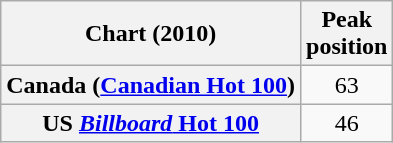<table class="wikitable sortable plainrowheaders">
<tr>
<th scope="col">Chart (2010)</th>
<th scope="col">Peak<br>position</th>
</tr>
<tr>
<th scope="row">Canada (<a href='#'>Canadian Hot 100</a>)</th>
<td style="text-align:center;">63</td>
</tr>
<tr>
<th scope="row">US <a href='#'><em>Billboard</em> Hot 100</a></th>
<td style="text-align:center;">46</td>
</tr>
</table>
